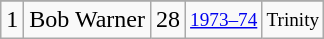<table class="wikitable">
<tr>
</tr>
<tr>
<td>1</td>
<td>Bob Warner</td>
<td>28</td>
<td style="font-size:80%;"><a href='#'>1973–74</a></td>
<td style="font-size:80%;">Trinity</td>
</tr>
</table>
